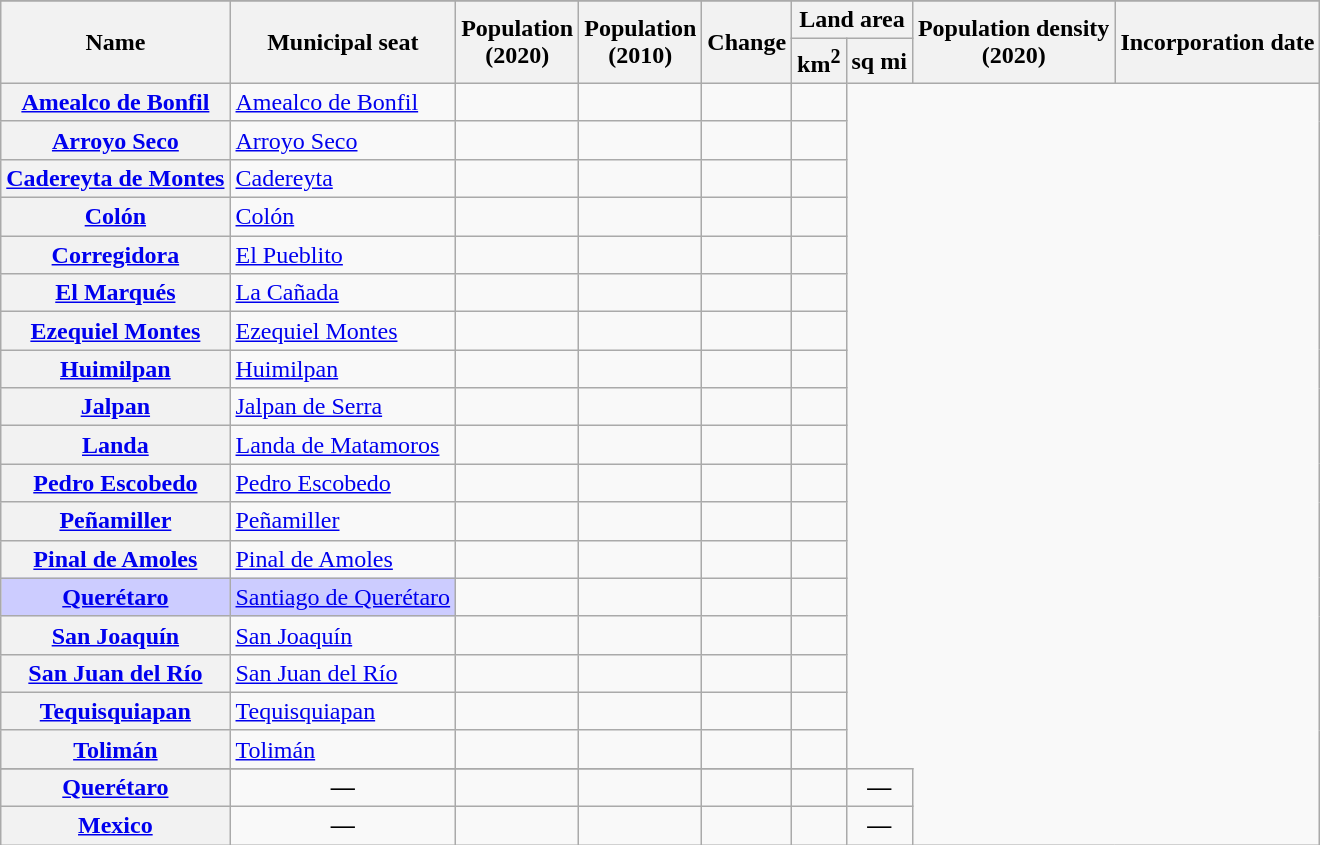<table class="wikitable sortable" style="text-align:right;">
<tr>
</tr>
<tr>
<th scope="col"  rowspan=2>Name</th>
<th scope="col"  rowspan=2>Municipal seat</th>
<th scope="col"  rowspan=2>Population<br>(2020)</th>
<th scope="col"  rowspan=2>Population<br>(2010)</th>
<th scope="col"  rowspan=2>Change</th>
<th scope="col" data-sort-type="number"  colspan=2>Land area</th>
<th scope="col" data-sort-type="number"  rowspan=2>Population density<br>(2020)</th>
<th scope="col"  rowspan=2>Incorporation date</th>
</tr>
<tr>
<th scope="col">km<sup>2</sup></th>
<th scope="col">sq mi</th>
</tr>
<tr>
<th scope="row" align="left"><a href='#'>Amealco de Bonfil</a></th>
<td align=left><a href='#'>Amealco de Bonfil</a></td>
<td></td>
<td></td>
<td></td>
<td></td>
</tr>
<tr>
<th scope="row" align="left"><a href='#'>Arroyo Seco</a></th>
<td align=left><a href='#'>Arroyo Seco</a></td>
<td></td>
<td></td>
<td></td>
<td></td>
</tr>
<tr>
<th scope="row" align="left"><a href='#'>Cadereyta de Montes</a></th>
<td align=left><a href='#'>Cadereyta</a></td>
<td></td>
<td></td>
<td></td>
<td></td>
</tr>
<tr>
<th scope="row" align="left"><a href='#'>Colón</a></th>
<td align=left><a href='#'>Colón</a></td>
<td></td>
<td></td>
<td></td>
<td></td>
</tr>
<tr>
<th scope="row" align="left"><a href='#'>Corregidora</a></th>
<td align=left><a href='#'>El Pueblito</a></td>
<td></td>
<td></td>
<td></td>
<td></td>
</tr>
<tr>
<th scope="row" align="left"><a href='#'>El Marqués</a></th>
<td align=left><a href='#'>La Cañada</a></td>
<td></td>
<td></td>
<td></td>
<td></td>
</tr>
<tr>
<th scope="row" align="left"><a href='#'>Ezequiel Montes</a></th>
<td align=left><a href='#'>Ezequiel Montes</a></td>
<td></td>
<td></td>
<td></td>
<td></td>
</tr>
<tr>
<th scope="row" align="left"><a href='#'>Huimilpan</a></th>
<td align=left><a href='#'>Huimilpan</a></td>
<td></td>
<td></td>
<td></td>
<td></td>
</tr>
<tr>
<th scope="row" align="left"><a href='#'>Jalpan</a></th>
<td align=left><a href='#'>Jalpan de Serra</a></td>
<td></td>
<td></td>
<td></td>
<td></td>
</tr>
<tr>
<th scope="row" align="left"><a href='#'>Landa</a></th>
<td align=left><a href='#'>Landa de Matamoros</a></td>
<td></td>
<td></td>
<td></td>
<td></td>
</tr>
<tr>
<th scope="row" align="left"><a href='#'>Pedro Escobedo</a></th>
<td align=left><a href='#'>Pedro Escobedo</a></td>
<td></td>
<td></td>
<td></td>
<td></td>
</tr>
<tr>
<th scope="row" align="left"><a href='#'>Peñamiller</a></th>
<td align=left><a href='#'>Peñamiller</a></td>
<td></td>
<td></td>
<td></td>
<td></td>
</tr>
<tr>
<th scope="row" align="left"><a href='#'>Pinal de Amoles</a></th>
<td align=left><a href='#'>Pinal de Amoles</a></td>
<td></td>
<td></td>
<td></td>
<td></td>
</tr>
<tr>
<th scope="row" align="left" style="background:#CCF;"><a href='#'>Querétaro</a></th>
<td align="left" style="background:#CCF;"><a href='#'>Santiago de Querétaro</a></td>
<td></td>
<td></td>
<td></td>
<td></td>
</tr>
<tr>
<th scope="row" align="left"><a href='#'>San Joaquín</a></th>
<td align=left><a href='#'>San Joaquín</a></td>
<td></td>
<td></td>
<td></td>
<td></td>
</tr>
<tr>
<th scope="row" align="left"><a href='#'>San Juan del Río</a></th>
<td align=left><a href='#'>San Juan del Río</a></td>
<td></td>
<td></td>
<td></td>
<td></td>
</tr>
<tr>
<th scope="row" align="left"><a href='#'>Tequisquiapan</a></th>
<td align=left><a href='#'>Tequisquiapan</a></td>
<td></td>
<td></td>
<td></td>
<td></td>
</tr>
<tr>
<th scope="row" align="left"><a href='#'>Tolimán</a></th>
<td align=left><a href='#'>Tolimán</a></td>
<td></td>
<td></td>
<td></td>
<td></td>
</tr>
<tr>
</tr>
<tr class="sortbottom" style="text-align:center;" style="background: #f2f2f2;">
<th scope="row" align="left"><strong><a href='#'>Querétaro</a></strong></th>
<td><strong>—</strong></td>
<td></td>
<td><strong></strong></td>
<td><strong></strong></td>
<td align="right"><strong></strong></td>
<td><strong>—</strong></td>
</tr>
<tr class="sortbottom" style="text-align:center;" style="background: #f2f2f2;">
<th scope="row" align="left"><strong><a href='#'>Mexico</a></strong></th>
<td><strong>—</strong></td>
<td></td>
<td><strong></strong></td>
<td><strong></strong></td>
<td align="right"><strong></strong></td>
<td><strong>—</strong></td>
</tr>
</table>
